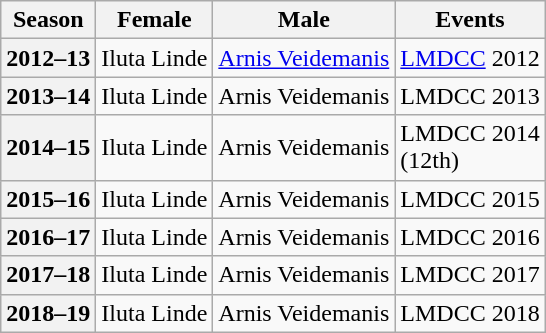<table class="wikitable">
<tr>
<th scope="col">Season</th>
<th scope="col">Female</th>
<th scope="col">Male</th>
<th scope="col">Events</th>
</tr>
<tr>
<th scope="row">2012–13</th>
<td>Iluta Linde</td>
<td><a href='#'>Arnis Veidemanis</a></td>
<td><a href='#'>LMDCC</a> 2012 </td>
</tr>
<tr>
<th scope="row">2013–14</th>
<td>Iluta Linde</td>
<td>Arnis Veidemanis</td>
<td>LMDCC 2013 </td>
</tr>
<tr>
<th scope="row">2014–15</th>
<td>Iluta Linde</td>
<td>Arnis Veidemanis</td>
<td>LMDCC 2014 <br> (12th)</td>
</tr>
<tr>
<th scope="row">2015–16</th>
<td>Iluta Linde</td>
<td>Arnis Veidemanis</td>
<td>LMDCC 2015 </td>
</tr>
<tr>
<th scope="row">2016–17</th>
<td>Iluta Linde</td>
<td>Arnis Veidemanis</td>
<td>LMDCC 2016 </td>
</tr>
<tr>
<th scope="row">2017–18</th>
<td>Iluta Linde</td>
<td>Arnis Veidemanis</td>
<td>LMDCC 2017 </td>
</tr>
<tr>
<th scope="row">2018–19</th>
<td>Iluta Linde</td>
<td>Arnis Veidemanis</td>
<td>LMDCC 2018 </td>
</tr>
</table>
